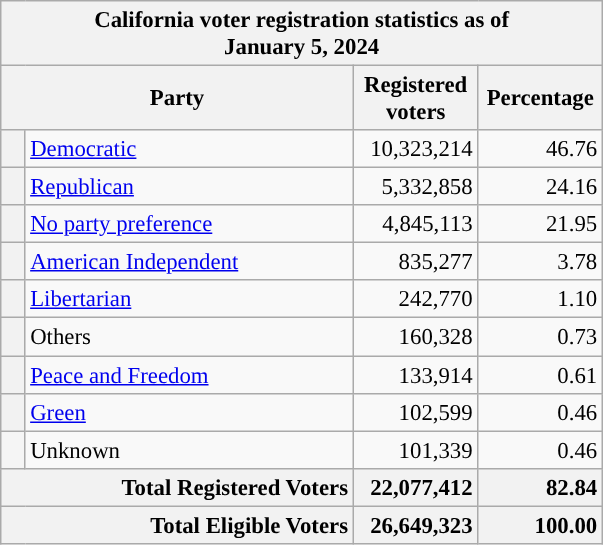<table class="wikitable sortable" style="font-size: 95%;">
<tr>
<th colspan="4">California voter registration statistics as of<br>January 5, 2024</th>
</tr>
<tr>
<th colspan=2 style="width: 15em">Party</th>
<th style="width: 5em">Registered voters</th>
<th style="width: 5em">Percentage</th>
</tr>
<tr>
<th style="background:"></th>
<td style="width: 130px"><a href='#'>Democratic</a></td>
<td style="text-align:right;">10,323,214</td>
<td style="text-align:right;">46.76</td>
</tr>
<tr>
<th style="background:"></th>
<td style="width: 130px"><a href='#'>Republican</a></td>
<td style="text-align:right;">5,332,858</td>
<td style="text-align:right;">24.16</td>
</tr>
<tr>
<th style="background:"></th>
<td style="width: 130px"><a href='#'>No party preference</a></td>
<td style="text-align:right;">4,845,113</td>
<td style="text-align:right;">21.95</td>
</tr>
<tr>
<th style="background:"></th>
<td style="width: 130px"><a href='#'>American Independent</a></td>
<td style="text-align:right;">835,277</td>
<td style="text-align:right;">3.78</td>
</tr>
<tr>
<th style="background:"></th>
<td style="width: 130px"><a href='#'>Libertarian</a></td>
<td style="text-align:right;">242,770</td>
<td style="text-align:right;">1.10</td>
</tr>
<tr>
<th style="background:"></th>
<td style="width: 130px">Others</td>
<td style="text-align:right;">160,328</td>
<td style="text-align:right;">0.73</td>
</tr>
<tr>
<th style="background:"></th>
<td style="width: 130px"><a href='#'>Peace and Freedom</a></td>
<td style="text-align:right;">133,914</td>
<td style="text-align:right;">0.61</td>
</tr>
<tr>
<th style="background:"></th>
<td style="width: 130px"><a href='#'>Green</a></td>
<td style="text-align:right;">102,599</td>
<td style="text-align:right;">0.46</td>
</tr>
<tr>
<th style="background:#F5F5F5; width:3px;"></th>
<td style="width: 130px">Unknown</td>
<td style="text-align:right;">101,339</td>
<td style="text-align:right;">0.46</td>
</tr>
<tr style="background:#eee;">
<th colspan="2" style="text-align:right;">Total Registered Voters</th>
<th style="text-align:right;">22,077,412</th>
<th style="text-align:right;">82.84</th>
</tr>
<tr>
<th colspan="2" style="text-align:right;">Total Eligible Voters</th>
<th style="text-align:right;">26,649,323</th>
<th style="text-align:right;">100.00</th>
</tr>
</table>
